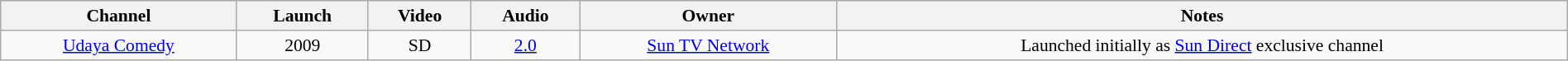<table class="wikitable sortable" style="border-collapse:collapse; font-size: 90%; text-align:center" width="100%">
<tr>
<th>Channel</th>
<th>Launch</th>
<th>Video</th>
<th>Audio</th>
<th>Owner</th>
<th>Notes</th>
</tr>
<tr>
<td><a href='#'>Udaya Comedy</a></td>
<td>2009</td>
<td>SD</td>
<td><a href='#'>2.0</a></td>
<td><a href='#'>Sun TV Network</a></td>
<td>Launched initially as <a href='#'>Sun Direct</a> exclusive channel</td>
</tr>
</table>
